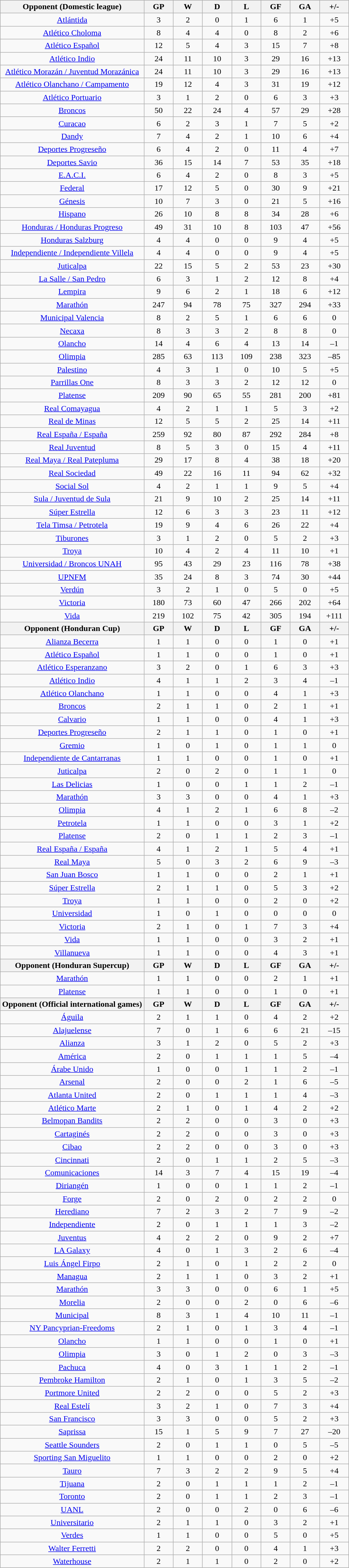<table class="wikitable">
<tr>
<th>Opponent (Domestic league)</th>
<th width=50>GP</th>
<th width=50>W</th>
<th width=50>D</th>
<th width=50>L</th>
<th width=50>GF</th>
<th width=50>GA</th>
<th width=50>+/-</th>
</tr>
<tr align=center>
<td><a href='#'>Atlántida</a></td>
<td>3</td>
<td>2</td>
<td>0</td>
<td>1</td>
<td>6</td>
<td>1</td>
<td>+5</td>
</tr>
<tr align=center>
<td><a href='#'>Atlético Choloma</a></td>
<td>8</td>
<td>4</td>
<td>4</td>
<td>0</td>
<td>8</td>
<td>2</td>
<td>+6</td>
</tr>
<tr align=center>
<td><a href='#'>Atlético Español</a></td>
<td>12</td>
<td>5</td>
<td>4</td>
<td>3</td>
<td>15</td>
<td>7</td>
<td>+8</td>
</tr>
<tr align=center>
<td><a href='#'>Atlético Indio</a></td>
<td>24</td>
<td>11</td>
<td>10</td>
<td>3</td>
<td>29</td>
<td>16</td>
<td>+13</td>
</tr>
<tr align=center>
<td><a href='#'>Atlético Morazán / Juventud Morazánica</a></td>
<td>24</td>
<td>11</td>
<td>10</td>
<td>3</td>
<td>29</td>
<td>16</td>
<td>+13</td>
</tr>
<tr align=center>
<td><a href='#'>Atlético Olanchano / Campamento</a></td>
<td>19</td>
<td>12</td>
<td>4</td>
<td>3</td>
<td>31</td>
<td>19</td>
<td>+12</td>
</tr>
<tr align=center>
<td><a href='#'>Atlético Portuario</a></td>
<td>3</td>
<td>1</td>
<td>2</td>
<td>0</td>
<td>6</td>
<td>3</td>
<td>+3</td>
</tr>
<tr align=center>
<td><a href='#'>Broncos</a></td>
<td>50</td>
<td>22</td>
<td>24</td>
<td>4</td>
<td>57</td>
<td>29</td>
<td>+28</td>
</tr>
<tr align=center>
<td><a href='#'>Curacao</a></td>
<td>6</td>
<td>2</td>
<td>3</td>
<td>1</td>
<td>7</td>
<td>5</td>
<td>+2</td>
</tr>
<tr align=center>
<td><a href='#'>Dandy</a></td>
<td>7</td>
<td>4</td>
<td>2</td>
<td>1</td>
<td>10</td>
<td>6</td>
<td>+4</td>
</tr>
<tr align=center>
<td><a href='#'>Deportes Progreseño</a></td>
<td>6</td>
<td>4</td>
<td>2</td>
<td>0</td>
<td>11</td>
<td>4</td>
<td>+7</td>
</tr>
<tr align=center>
<td><a href='#'>Deportes Savio</a></td>
<td>36</td>
<td>15</td>
<td>14</td>
<td>7</td>
<td>53</td>
<td>35</td>
<td>+18</td>
</tr>
<tr align=center>
<td><a href='#'>E.A.C.I.</a></td>
<td>6</td>
<td>4</td>
<td>2</td>
<td>0</td>
<td>8</td>
<td>3</td>
<td>+5</td>
</tr>
<tr align=center>
<td><a href='#'>Federal</a></td>
<td>17</td>
<td>12</td>
<td>5</td>
<td>0</td>
<td>30</td>
<td>9</td>
<td>+21</td>
</tr>
<tr align=center>
<td><a href='#'>Génesis</a></td>
<td>10</td>
<td>7</td>
<td>3</td>
<td>0</td>
<td>21</td>
<td>5</td>
<td>+16</td>
</tr>
<tr align=center>
<td><a href='#'>Hispano</a></td>
<td>26</td>
<td>10</td>
<td>8</td>
<td>8</td>
<td>34</td>
<td>28</td>
<td>+6</td>
</tr>
<tr align=center>
<td><a href='#'>Honduras / Honduras Progreso</a></td>
<td>49</td>
<td>31</td>
<td>10</td>
<td>8</td>
<td>103</td>
<td>47</td>
<td>+56</td>
</tr>
<tr align=center>
<td><a href='#'>Honduras Salzburg</a></td>
<td>4</td>
<td>4</td>
<td>0</td>
<td>0</td>
<td>9</td>
<td>4</td>
<td>+5</td>
</tr>
<tr align=center>
<td><a href='#'>Independiente / Independiente Villela</a></td>
<td>4</td>
<td>4</td>
<td>0</td>
<td>0</td>
<td>9</td>
<td>4</td>
<td>+5</td>
</tr>
<tr align=center>
<td><a href='#'>Juticalpa</a></td>
<td>22</td>
<td>15</td>
<td>5</td>
<td>2</td>
<td>53</td>
<td>23</td>
<td>+30</td>
</tr>
<tr align=center>
<td><a href='#'>La Salle / San Pedro</a></td>
<td>6</td>
<td>3</td>
<td>1</td>
<td>2</td>
<td>12</td>
<td>8</td>
<td>+4</td>
</tr>
<tr align=center>
<td><a href='#'>Lempira</a></td>
<td>9</td>
<td>6</td>
<td>2</td>
<td>1</td>
<td>18</td>
<td>6</td>
<td>+12</td>
</tr>
<tr align=center>
<td><a href='#'>Marathón</a></td>
<td>247</td>
<td>94</td>
<td>78</td>
<td>75</td>
<td>327</td>
<td>294</td>
<td>+33</td>
</tr>
<tr align=center>
<td><a href='#'>Municipal Valencia</a></td>
<td>8</td>
<td>2</td>
<td>5</td>
<td>1</td>
<td>6</td>
<td>6</td>
<td>0</td>
</tr>
<tr align=center>
<td><a href='#'>Necaxa</a></td>
<td>8</td>
<td>3</td>
<td>3</td>
<td>2</td>
<td>8</td>
<td>8</td>
<td>0</td>
</tr>
<tr align=center>
<td><a href='#'>Olancho</a></td>
<td>14</td>
<td>4</td>
<td>6</td>
<td>4</td>
<td>13</td>
<td>14</td>
<td>–1</td>
</tr>
<tr align=center>
<td><a href='#'>Olimpia</a></td>
<td>285</td>
<td>63</td>
<td>113</td>
<td>109</td>
<td>238</td>
<td>323</td>
<td>–85</td>
</tr>
<tr align=center>
<td><a href='#'>Palestino</a></td>
<td>4</td>
<td>3</td>
<td>1</td>
<td>0</td>
<td>10</td>
<td>5</td>
<td>+5</td>
</tr>
<tr align=center>
<td><a href='#'>Parrillas One</a></td>
<td>8</td>
<td>3</td>
<td>3</td>
<td>2</td>
<td>12</td>
<td>12</td>
<td>0</td>
</tr>
<tr align=center>
<td><a href='#'>Platense</a></td>
<td>209</td>
<td>90</td>
<td>65</td>
<td>55</td>
<td>281</td>
<td>200</td>
<td>+81</td>
</tr>
<tr align=center>
<td><a href='#'>Real Comayagua</a></td>
<td>4</td>
<td>2</td>
<td>1</td>
<td>1</td>
<td>5</td>
<td>3</td>
<td>+2</td>
</tr>
<tr align=center>
<td><a href='#'>Real de Minas</a></td>
<td>12</td>
<td>5</td>
<td>5</td>
<td>2</td>
<td>25</td>
<td>14</td>
<td>+11</td>
</tr>
<tr align=center>
<td><a href='#'>Real España / España</a></td>
<td>259</td>
<td>92</td>
<td>80</td>
<td>87</td>
<td>292</td>
<td>284</td>
<td>+8</td>
</tr>
<tr align=center>
<td><a href='#'>Real Juventud</a></td>
<td>8</td>
<td>5</td>
<td>3</td>
<td>0</td>
<td>15</td>
<td>4</td>
<td>+11</td>
</tr>
<tr align=center>
<td><a href='#'>Real Maya / Real Patepluma</a></td>
<td>29</td>
<td>17</td>
<td>8</td>
<td>4</td>
<td>38</td>
<td>18</td>
<td>+20</td>
</tr>
<tr align=center>
<td><a href='#'>Real Sociedad</a></td>
<td>49</td>
<td>22</td>
<td>16</td>
<td>11</td>
<td>94</td>
<td>62</td>
<td>+32</td>
</tr>
<tr align=center>
<td><a href='#'>Social Sol</a></td>
<td>4</td>
<td>2</td>
<td>1</td>
<td>1</td>
<td>9</td>
<td>5</td>
<td>+4</td>
</tr>
<tr align=center>
<td><a href='#'>Sula / Juventud de Sula</a></td>
<td>21</td>
<td>9</td>
<td>10</td>
<td>2</td>
<td>25</td>
<td>14</td>
<td>+11</td>
</tr>
<tr align=center>
<td><a href='#'>Súper Estrella</a></td>
<td>12</td>
<td>6</td>
<td>3</td>
<td>3</td>
<td>23</td>
<td>11</td>
<td>+12</td>
</tr>
<tr align=center>
<td><a href='#'> Tela Timsa / Petrotela</a></td>
<td>19</td>
<td>9</td>
<td>4</td>
<td>6</td>
<td>26</td>
<td>22</td>
<td>+4</td>
</tr>
<tr align=center>
<td><a href='#'>Tiburones</a></td>
<td>3</td>
<td>1</td>
<td>2</td>
<td>0</td>
<td>5</td>
<td>2</td>
<td>+3</td>
</tr>
<tr align=center>
<td><a href='#'>Troya</a></td>
<td>10</td>
<td>4</td>
<td>2</td>
<td>4</td>
<td>11</td>
<td>10</td>
<td>+1</td>
</tr>
<tr align=center>
<td><a href='#'>Universidad / Broncos UNAH</a></td>
<td>95</td>
<td>43</td>
<td>29</td>
<td>23</td>
<td>116</td>
<td>78</td>
<td>+38</td>
</tr>
<tr align=center>
<td><a href='#'>UPNFM</a></td>
<td>35</td>
<td>24</td>
<td>8</td>
<td>3</td>
<td>74</td>
<td>30</td>
<td>+44</td>
</tr>
<tr align=center>
<td><a href='#'>Verdún</a></td>
<td>3</td>
<td>2</td>
<td>1</td>
<td>0</td>
<td>5</td>
<td>0</td>
<td>+5</td>
</tr>
<tr align=center>
<td><a href='#'>Victoria</a></td>
<td>180</td>
<td>73</td>
<td>60</td>
<td>47</td>
<td>266</td>
<td>202</td>
<td>+64</td>
</tr>
<tr align=center>
<td><a href='#'>Vida</a></td>
<td>219</td>
<td>102</td>
<td>75</td>
<td>42</td>
<td>305</td>
<td>194</td>
<td>+111</td>
</tr>
<tr>
<th>Opponent (Honduran Cup)</th>
<th width=50>GP</th>
<th width=50>W</th>
<th width=50>D</th>
<th width=50>L</th>
<th width=50>GF</th>
<th width=50>GA</th>
<th width=50>+/-</th>
</tr>
<tr align=center>
<td><a href='#'>Alianza Becerra</a></td>
<td>1</td>
<td>1</td>
<td>0</td>
<td>0</td>
<td>1</td>
<td>0</td>
<td>+1</td>
</tr>
<tr align=center>
<td><a href='#'>Atlético Español</a></td>
<td>1</td>
<td>1</td>
<td>0</td>
<td>0</td>
<td>1</td>
<td>0</td>
<td>+1</td>
</tr>
<tr align=center>
<td><a href='#'>Atlético Esperanzano</a></td>
<td>3</td>
<td>2</td>
<td>0</td>
<td>1</td>
<td>6</td>
<td>3</td>
<td>+3</td>
</tr>
<tr align=center>
<td><a href='#'>Atlético Indio</a></td>
<td>4</td>
<td>1</td>
<td>1</td>
<td>2</td>
<td>3</td>
<td>4</td>
<td>–1</td>
</tr>
<tr align=center>
<td><a href='#'>Atlético Olanchano</a></td>
<td>1</td>
<td>1</td>
<td>0</td>
<td>0</td>
<td>4</td>
<td>1</td>
<td>+3</td>
</tr>
<tr align=center>
<td><a href='#'>Broncos</a></td>
<td>2</td>
<td>1</td>
<td>1</td>
<td>0</td>
<td>2</td>
<td>1</td>
<td>+1</td>
</tr>
<tr align=center>
<td><a href='#'>Calvario</a></td>
<td>1</td>
<td>1</td>
<td>0</td>
<td>0</td>
<td>4</td>
<td>1</td>
<td>+3</td>
</tr>
<tr align=center>
<td><a href='#'>Deportes Progreseño</a></td>
<td>2</td>
<td>1</td>
<td>1</td>
<td>0</td>
<td>1</td>
<td>0</td>
<td>+1</td>
</tr>
<tr align=center>
<td><a href='#'>Gremio</a></td>
<td>1</td>
<td>0</td>
<td>1</td>
<td>0</td>
<td>1</td>
<td>1</td>
<td>0</td>
</tr>
<tr align=center>
<td><a href='#'>Independiente de Cantarranas</a></td>
<td>1</td>
<td>1</td>
<td>0</td>
<td>0</td>
<td>1</td>
<td>0</td>
<td>+1</td>
</tr>
<tr align=center>
<td><a href='#'>Juticalpa</a></td>
<td>2</td>
<td>0</td>
<td>2</td>
<td>0</td>
<td>1</td>
<td>1</td>
<td>0</td>
</tr>
<tr align=center>
<td><a href='#'>Las Delicias</a></td>
<td>1</td>
<td>0</td>
<td>0</td>
<td>1</td>
<td>1</td>
<td>2</td>
<td>–1</td>
</tr>
<tr align=center>
<td><a href='#'>Marathón</a></td>
<td>3</td>
<td>3</td>
<td>0</td>
<td>0</td>
<td>4</td>
<td>1</td>
<td>+3</td>
</tr>
<tr align=center>
<td><a href='#'>Olimpia</a></td>
<td>4</td>
<td>1</td>
<td>2</td>
<td>1</td>
<td>6</td>
<td>8</td>
<td>–2</td>
</tr>
<tr align=center>
<td><a href='#'>Petrotela</a></td>
<td>1</td>
<td>1</td>
<td>0</td>
<td>0</td>
<td>3</td>
<td>1</td>
<td>+2</td>
</tr>
<tr align=center>
<td><a href='#'>Platense</a></td>
<td>2</td>
<td>0</td>
<td>1</td>
<td>1</td>
<td>2</td>
<td>3</td>
<td>–1</td>
</tr>
<tr align=center>
<td><a href='#'>Real España / España</a></td>
<td>4</td>
<td>1</td>
<td>2</td>
<td>1</td>
<td>5</td>
<td>4</td>
<td>+1</td>
</tr>
<tr align=center>
<td><a href='#'>Real Maya</a></td>
<td>5</td>
<td>0</td>
<td>3</td>
<td>2</td>
<td>6</td>
<td>9</td>
<td>–3</td>
</tr>
<tr align=center>
<td><a href='#'>San Juan Bosco</a></td>
<td>1</td>
<td>1</td>
<td>0</td>
<td>0</td>
<td>2</td>
<td>1</td>
<td>+1</td>
</tr>
<tr align=center>
<td><a href='#'>Súper Estrella</a></td>
<td>2</td>
<td>1</td>
<td>1</td>
<td>0</td>
<td>5</td>
<td>3</td>
<td>+2</td>
</tr>
<tr align=center>
<td><a href='#'>Troya</a></td>
<td>1</td>
<td>1</td>
<td>0</td>
<td>0</td>
<td>2</td>
<td>0</td>
<td>+2</td>
</tr>
<tr align=center>
<td><a href='#'>Universidad</a></td>
<td>1</td>
<td>0</td>
<td>1</td>
<td>0</td>
<td>0</td>
<td>0</td>
<td>0</td>
</tr>
<tr align=center>
<td><a href='#'>Victoria</a></td>
<td>2</td>
<td>1</td>
<td>0</td>
<td>1</td>
<td>7</td>
<td>3</td>
<td>+4</td>
</tr>
<tr align=center>
<td><a href='#'>Vida</a></td>
<td>1</td>
<td>1</td>
<td>0</td>
<td>0</td>
<td>3</td>
<td>2</td>
<td>+1</td>
</tr>
<tr align=center>
<td><a href='#'>Villanueva</a></td>
<td>1</td>
<td>1</td>
<td>0</td>
<td>0</td>
<td>4</td>
<td>3</td>
<td>+1</td>
</tr>
<tr>
<th>Opponent (Honduran Supercup)</th>
<th width=50>GP</th>
<th width=50>W</th>
<th width=50>D</th>
<th width=50>L</th>
<th width=50>GF</th>
<th width=50>GA</th>
<th width=50>+/-</th>
</tr>
<tr align=center>
<td><a href='#'>Marathón</a></td>
<td>1</td>
<td>1</td>
<td>0</td>
<td>0</td>
<td>2</td>
<td>1</td>
<td>+1</td>
</tr>
<tr align=center>
<td><a href='#'>Platense</a></td>
<td>1</td>
<td>1</td>
<td>0</td>
<td>0</td>
<td>1</td>
<td>0</td>
<td>+1</td>
</tr>
<tr>
<th>Opponent (Official international games)</th>
<th width=50>GP</th>
<th width=50>W</th>
<th width=50>D</th>
<th width=50>L</th>
<th width=50>GF</th>
<th width=50>GA</th>
<th width=50>+/-</th>
</tr>
<tr align=center>
<td> <a href='#'>Águila</a></td>
<td>2</td>
<td>1</td>
<td>1</td>
<td>0</td>
<td>4</td>
<td>2</td>
<td>+2</td>
</tr>
<tr align=center>
<td> <a href='#'>Alajuelense</a></td>
<td>7</td>
<td>0</td>
<td>1</td>
<td>6</td>
<td>6</td>
<td>21</td>
<td>–15</td>
</tr>
<tr align=center>
<td> <a href='#'>Alianza</a></td>
<td>3</td>
<td>1</td>
<td>2</td>
<td>0</td>
<td>5</td>
<td>2</td>
<td>+3</td>
</tr>
<tr align=center>
<td> <a href='#'>América</a></td>
<td>2</td>
<td>0</td>
<td>1</td>
<td>1</td>
<td>1</td>
<td>5</td>
<td>–4</td>
</tr>
<tr align=center>
<td> <a href='#'>Árabe Unido</a></td>
<td>1</td>
<td>0</td>
<td>0</td>
<td>1</td>
<td>1</td>
<td>2</td>
<td>–1</td>
</tr>
<tr align=center>
<td> <a href='#'>Arsenal</a></td>
<td>2</td>
<td>0</td>
<td>0</td>
<td>2</td>
<td>1</td>
<td>6</td>
<td>–5</td>
</tr>
<tr align=center>
<td> <a href='#'>Atlanta United</a></td>
<td>2</td>
<td>0</td>
<td>1</td>
<td>1</td>
<td>1</td>
<td>4</td>
<td>–3</td>
</tr>
<tr align=center>
<td> <a href='#'>Atlético Marte</a></td>
<td>2</td>
<td>1</td>
<td>0</td>
<td>1</td>
<td>4</td>
<td>2</td>
<td>+2</td>
</tr>
<tr align=center>
<td> <a href='#'>Belmopan Bandits</a></td>
<td>2</td>
<td>2</td>
<td>0</td>
<td>0</td>
<td>3</td>
<td>0</td>
<td>+3</td>
</tr>
<tr align=center>
<td> <a href='#'>Cartaginés</a></td>
<td>2</td>
<td>2</td>
<td>0</td>
<td>0</td>
<td>3</td>
<td>0</td>
<td>+3</td>
</tr>
<tr align=center>
<td> <a href='#'>Cibao</a></td>
<td>2</td>
<td>2</td>
<td>0</td>
<td>0</td>
<td>3</td>
<td>0</td>
<td>+3</td>
</tr>
<tr align=center>
<td> <a href='#'>Cincinnati</a></td>
<td>2</td>
<td>0</td>
<td>1</td>
<td>1</td>
<td>2</td>
<td>5</td>
<td>–3</td>
</tr>
<tr align=center>
<td> <a href='#'>Comunicaciones</a></td>
<td>14</td>
<td>3</td>
<td>7</td>
<td>4</td>
<td>15</td>
<td>19</td>
<td>–4</td>
</tr>
<tr align=center>
<td> <a href='#'>Diriangén</a></td>
<td>1</td>
<td>0</td>
<td>0</td>
<td>1</td>
<td>1</td>
<td>2</td>
<td>–1</td>
</tr>
<tr align=center>
<td> <a href='#'>Forge</a></td>
<td>2</td>
<td>0</td>
<td>2</td>
<td>0</td>
<td>2</td>
<td>2</td>
<td>0</td>
</tr>
<tr align=center>
<td> <a href='#'>Herediano</a></td>
<td>7</td>
<td>2</td>
<td>3</td>
<td>2</td>
<td>7</td>
<td>9</td>
<td>–2</td>
</tr>
<tr align=center>
<td> <a href='#'>Independiente</a></td>
<td>2</td>
<td>0</td>
<td>1</td>
<td>1</td>
<td>1</td>
<td>3</td>
<td>–2</td>
</tr>
<tr align=center>
<td> <a href='#'>Juventus</a></td>
<td>4</td>
<td>2</td>
<td>2</td>
<td>0</td>
<td>9</td>
<td>2</td>
<td>+7</td>
</tr>
<tr align=center>
<td> <a href='#'>LA Galaxy</a></td>
<td>4</td>
<td>0</td>
<td>1</td>
<td>3</td>
<td>2</td>
<td>6</td>
<td>–4</td>
</tr>
<tr align=center>
<td> <a href='#'>Luis Ángel Firpo</a></td>
<td>2</td>
<td>1</td>
<td>0</td>
<td>1</td>
<td>2</td>
<td>2</td>
<td>0</td>
</tr>
<tr align=center>
<td> <a href='#'>Managua</a></td>
<td>2</td>
<td>1</td>
<td>1</td>
<td>0</td>
<td>3</td>
<td>2</td>
<td>+1</td>
</tr>
<tr align=center>
<td> <a href='#'>Marathón</a></td>
<td>3</td>
<td>3</td>
<td>0</td>
<td>0</td>
<td>6</td>
<td>1</td>
<td>+5</td>
</tr>
<tr align=center>
<td> <a href='#'>Morelia</a></td>
<td>2</td>
<td>0</td>
<td>0</td>
<td>2</td>
<td>0</td>
<td>6</td>
<td>–6</td>
</tr>
<tr align=center>
<td> <a href='#'>Municipal</a></td>
<td>8</td>
<td>3</td>
<td>1</td>
<td>4</td>
<td>10</td>
<td>11</td>
<td>–1</td>
</tr>
<tr align=center>
<td> <a href='#'>NY Pancyprian-Freedoms</a></td>
<td>2</td>
<td>1</td>
<td>0</td>
<td>1</td>
<td>3</td>
<td>4</td>
<td>–1</td>
</tr>
<tr align=center>
<td> <a href='#'>Olancho</a></td>
<td>1</td>
<td>1</td>
<td>0</td>
<td>0</td>
<td>1</td>
<td>0</td>
<td>+1</td>
</tr>
<tr align=center>
<td> <a href='#'>Olimpia</a></td>
<td>3</td>
<td>0</td>
<td>1</td>
<td>2</td>
<td>0</td>
<td>3</td>
<td>–3</td>
</tr>
<tr align=center>
<td> <a href='#'>Pachuca</a></td>
<td>4</td>
<td>0</td>
<td>3</td>
<td>1</td>
<td>1</td>
<td>2</td>
<td>–1</td>
</tr>
<tr align=center>
<td> <a href='#'>Pembroke Hamilton</a></td>
<td>2</td>
<td>1</td>
<td>0</td>
<td>1</td>
<td>3</td>
<td>5</td>
<td>–2</td>
</tr>
<tr align=center>
<td> <a href='#'>Portmore United</a></td>
<td>2</td>
<td>2</td>
<td>0</td>
<td>0</td>
<td>5</td>
<td>2</td>
<td>+3</td>
</tr>
<tr align=center>
<td> <a href='#'>Real Estelí</a></td>
<td>3</td>
<td>2</td>
<td>1</td>
<td>0</td>
<td>7</td>
<td>3</td>
<td>+4</td>
</tr>
<tr align=center>
<td> <a href='#'>San Francisco</a></td>
<td>3</td>
<td>3</td>
<td>0</td>
<td>0</td>
<td>5</td>
<td>2</td>
<td>+3</td>
</tr>
<tr align=center>
<td> <a href='#'>Saprissa</a></td>
<td>15</td>
<td>1</td>
<td>5</td>
<td>9</td>
<td>7</td>
<td>27</td>
<td>–20</td>
</tr>
<tr align=center>
<td> <a href='#'>Seattle Sounders</a></td>
<td>2</td>
<td>0</td>
<td>1</td>
<td>1</td>
<td>0</td>
<td>5</td>
<td>–5</td>
</tr>
<tr align=center>
<td> <a href='#'>Sporting San Miguelito</a></td>
<td>1</td>
<td>1</td>
<td>0</td>
<td>0</td>
<td>2</td>
<td>0</td>
<td>+2</td>
</tr>
<tr align=center>
<td> <a href='#'>Tauro</a></td>
<td>7</td>
<td>3</td>
<td>2</td>
<td>2</td>
<td>9</td>
<td>5</td>
<td>+4</td>
</tr>
<tr align=center>
<td> <a href='#'>Tijuana</a></td>
<td>2</td>
<td>0</td>
<td>1</td>
<td>1</td>
<td>1</td>
<td>2</td>
<td>–1</td>
</tr>
<tr align=center>
<td> <a href='#'>Toronto</a></td>
<td>2</td>
<td>0</td>
<td>1</td>
<td>1</td>
<td>2</td>
<td>3</td>
<td>–1</td>
</tr>
<tr align=center>
<td> <a href='#'>UANL</a></td>
<td>2</td>
<td>0</td>
<td>0</td>
<td>2</td>
<td>0</td>
<td>6</td>
<td>–6</td>
</tr>
<tr align=center>
<td> <a href='#'>Universitario</a></td>
<td>2</td>
<td>1</td>
<td>1</td>
<td>0</td>
<td>3</td>
<td>2</td>
<td>+1</td>
</tr>
<tr align=center>
<td> <a href='#'>Verdes</a></td>
<td>1</td>
<td>1</td>
<td>0</td>
<td>0</td>
<td>5</td>
<td>0</td>
<td>+5</td>
</tr>
<tr align=center>
<td> <a href='#'>Walter Ferretti</a></td>
<td>2</td>
<td>2</td>
<td>0</td>
<td>0</td>
<td>4</td>
<td>1</td>
<td>+3</td>
</tr>
<tr align=center>
<td> <a href='#'>Waterhouse</a></td>
<td>2</td>
<td>1</td>
<td>1</td>
<td>0</td>
<td>2</td>
<td>0</td>
<td>+2</td>
</tr>
</table>
